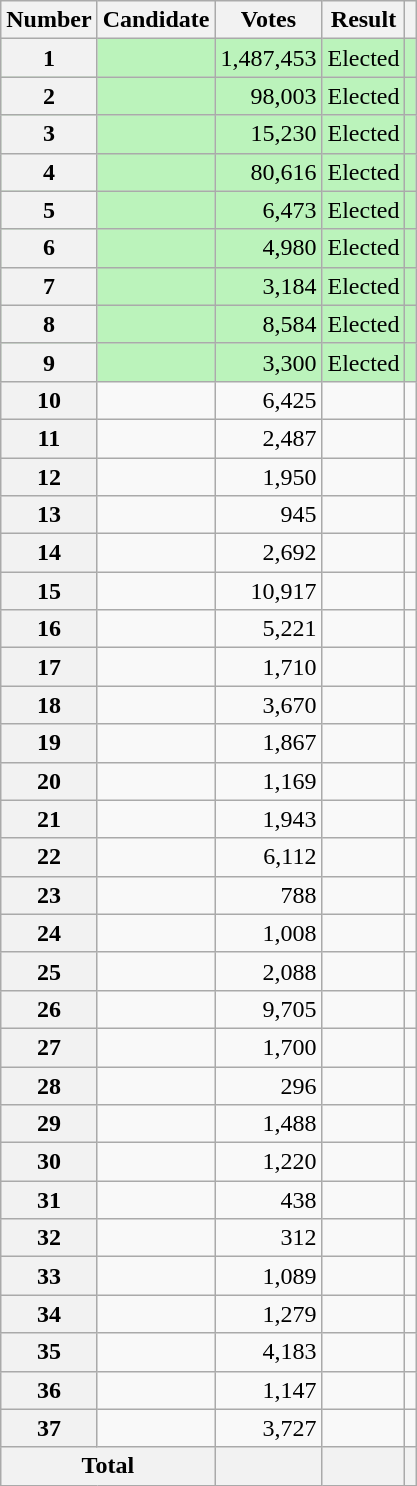<table class="wikitable sortable">
<tr>
<th scope="col">Number</th>
<th scope="col">Candidate</th>
<th scope="col">Votes</th>
<th scope="col">Result</th>
<th scope="col" class="unsortable"></th>
</tr>
<tr bgcolor=bbf3bb>
<th scope="row">1</th>
<td></td>
<td style="text-align:right">1,487,453</td>
<td>Elected</td>
<td></td>
</tr>
<tr bgcolor=bbf3bb>
<th scope="row">2</th>
<td></td>
<td style="text-align:right">98,003</td>
<td>Elected</td>
<td></td>
</tr>
<tr bgcolor=bbf3bb>
<th scope="row">3</th>
<td></td>
<td style="text-align:right">15,230</td>
<td>Elected</td>
<td></td>
</tr>
<tr bgcolor=bbf3bb>
<th scope="row">4</th>
<td></td>
<td style="text-align:right">80,616</td>
<td>Elected</td>
<td></td>
</tr>
<tr bgcolor=bbf3bb>
<th scope="row">5</th>
<td></td>
<td style="text-align:right">6,473</td>
<td>Elected</td>
<td></td>
</tr>
<tr bgcolor=bbf3bb>
<th scope="row">6</th>
<td></td>
<td style="text-align:right">4,980</td>
<td>Elected</td>
<td></td>
</tr>
<tr bgcolor=bbf3bb>
<th scope="row">7</th>
<td></td>
<td style="text-align:right">3,184</td>
<td>Elected</td>
<td></td>
</tr>
<tr bgcolor=bbf3bb>
<th scope="row">8</th>
<td></td>
<td style="text-align:right">8,584</td>
<td>Elected</td>
<td></td>
</tr>
<tr bgcolor=bbf3bb>
<th scope="row">9</th>
<td></td>
<td style="text-align:right">3,300</td>
<td>Elected</td>
<td></td>
</tr>
<tr>
<th scope="row">10</th>
<td></td>
<td style="text-align:right">6,425</td>
<td></td>
<td></td>
</tr>
<tr>
<th scope="row">11</th>
<td></td>
<td style="text-align:right">2,487</td>
<td></td>
<td></td>
</tr>
<tr>
<th scope="row">12</th>
<td></td>
<td style="text-align:right">1,950</td>
<td></td>
<td></td>
</tr>
<tr>
<th scope="row">13</th>
<td></td>
<td style="text-align:right">945</td>
<td></td>
<td></td>
</tr>
<tr>
<th scope="row">14</th>
<td></td>
<td style="text-align:right">2,692</td>
<td></td>
<td></td>
</tr>
<tr>
<th scope="row">15</th>
<td></td>
<td style="text-align:right">10,917</td>
<td></td>
<td></td>
</tr>
<tr>
<th scope="row">16</th>
<td></td>
<td style="text-align:right">5,221</td>
<td></td>
<td></td>
</tr>
<tr>
<th scope="row">17</th>
<td></td>
<td style="text-align:right">1,710</td>
<td></td>
<td></td>
</tr>
<tr>
<th scope="row">18</th>
<td></td>
<td style="text-align:right">3,670</td>
<td></td>
<td></td>
</tr>
<tr>
<th scope="row">19</th>
<td></td>
<td style="text-align:right">1,867</td>
<td></td>
<td></td>
</tr>
<tr>
<th scope="row">20</th>
<td></td>
<td style="text-align:right">1,169</td>
<td></td>
<td></td>
</tr>
<tr>
<th scope="row">21</th>
<td></td>
<td style="text-align:right">1,943</td>
<td></td>
<td></td>
</tr>
<tr>
<th scope="row">22</th>
<td></td>
<td style="text-align:right">6,112</td>
<td></td>
<td></td>
</tr>
<tr>
<th scope="row">23</th>
<td></td>
<td style="text-align:right">788</td>
<td></td>
<td></td>
</tr>
<tr>
<th scope="row">24</th>
<td></td>
<td style="text-align:right">1,008</td>
<td></td>
<td></td>
</tr>
<tr>
<th scope="row">25</th>
<td></td>
<td style="text-align:right">2,088</td>
<td></td>
<td></td>
</tr>
<tr>
<th scope="row">26</th>
<td></td>
<td style="text-align:right">9,705</td>
<td></td>
<td></td>
</tr>
<tr>
<th scope="row">27</th>
<td></td>
<td style="text-align:right">1,700</td>
<td></td>
<td></td>
</tr>
<tr>
<th scope="row">28</th>
<td></td>
<td style="text-align:right">296</td>
<td></td>
<td></td>
</tr>
<tr>
<th scope="row">29</th>
<td></td>
<td style="text-align:right">1,488</td>
<td></td>
<td></td>
</tr>
<tr>
<th scope="row">30</th>
<td></td>
<td style="text-align:right">1,220</td>
<td></td>
<td></td>
</tr>
<tr>
<th scope="row">31</th>
<td></td>
<td style="text-align:right">438</td>
<td></td>
<td></td>
</tr>
<tr>
<th scope="row">32</th>
<td></td>
<td style="text-align:right">312</td>
<td></td>
<td></td>
</tr>
<tr>
<th scope="row">33</th>
<td></td>
<td style="text-align:right">1,089</td>
<td></td>
<td></td>
</tr>
<tr>
<th scope="row">34</th>
<td></td>
<td style="text-align:right">1,279</td>
<td></td>
<td></td>
</tr>
<tr>
<th scope="row">35</th>
<td></td>
<td style="text-align:right">4,183</td>
<td></td>
<td></td>
</tr>
<tr>
<th scope="row">36</th>
<td></td>
<td style="text-align:right">1,147</td>
<td></td>
<td></td>
</tr>
<tr>
<th scope="row">37</th>
<td></td>
<td style="text-align:right">3,727</td>
<td></td>
<td></td>
</tr>
<tr class="sortbottom">
<th scope="row" colspan="2">Total</th>
<th style="text-align:right"></th>
<th></th>
<th></th>
</tr>
</table>
